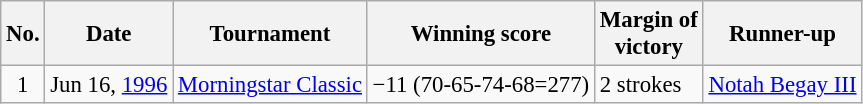<table class="wikitable" style="font-size:95%;">
<tr>
<th>No.</th>
<th>Date</th>
<th>Tournament</th>
<th>Winning score</th>
<th>Margin of<br>victory</th>
<th>Runner-up</th>
</tr>
<tr>
<td align=center>1</td>
<td align=right>Jun 16, <a href='#'>1996</a></td>
<td><a href='#'>Morningstar Classic</a></td>
<td>−11 (70-65-74-68=277)</td>
<td>2 strokes</td>
<td> <a href='#'>Notah Begay III</a></td>
</tr>
</table>
